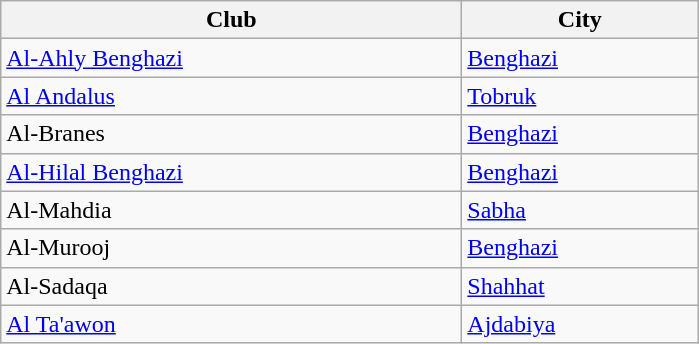<table class="wikitable sortable">
<tr>
<th width="300px">Club</th>
<th width="150px">City</th>
</tr>
<tr>
<td><a href='#'>Al-Ahly Benghazi</a></td>
<td><a href='#'>Benghazi</a></td>
</tr>
<tr>
<td><a href='#'>Al Andalus</a></td>
<td><a href='#'>Tobruk</a></td>
</tr>
<tr>
<td>Al-Branes</td>
<td><a href='#'>Benghazi</a></td>
</tr>
<tr>
<td><a href='#'>Al-Hilal Benghazi</a></td>
<td><a href='#'>Benghazi</a></td>
</tr>
<tr>
<td>Al-Mahdia</td>
<td><a href='#'>Sabha</a></td>
</tr>
<tr>
<td>Al-Murooj</td>
<td><a href='#'>Benghazi</a></td>
</tr>
<tr>
<td>Al-Sadaqa</td>
<td><a href='#'>Shahhat</a></td>
</tr>
<tr>
<td><a href='#'>Al Ta'awon</a></td>
<td><a href='#'>Ajdabiya</a></td>
</tr>
</table>
